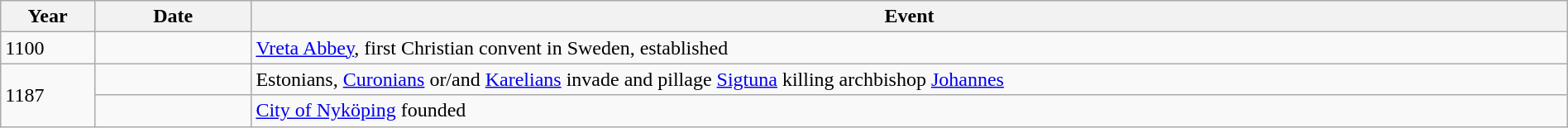<table class="wikitable" width="100%">
<tr>
<th style="width: 6%;">Year</th>
<th style="width: 10%;">Date</th>
<th>Event</th>
</tr>
<tr>
<td>1100</td>
<td></td>
<td><a href='#'>Vreta Abbey</a>, first Christian convent in Sweden, established</td>
</tr>
<tr>
<td rowspan="2">1187</td>
<td></td>
<td>Estonians, <a href='#'>Curonians</a> or/and <a href='#'>Karelians</a> invade and pillage <a href='#'>Sigtuna</a> killing archbishop <a href='#'>Johannes</a></td>
</tr>
<tr>
<td></td>
<td><a href='#'>City of Nyköping</a> founded</td>
</tr>
</table>
